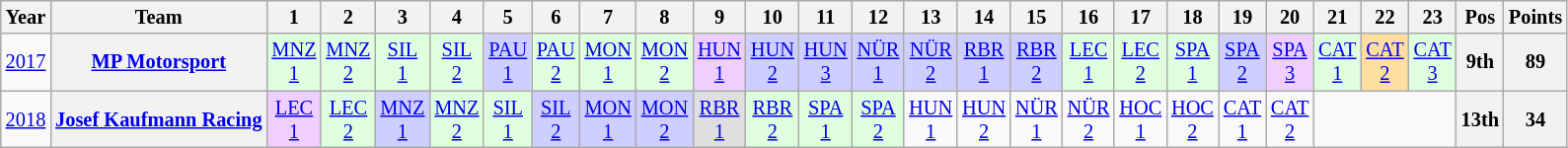<table class="wikitable" style="text-align:center; font-size:85%">
<tr>
<th>Year</th>
<th>Team</th>
<th>1</th>
<th>2</th>
<th>3</th>
<th>4</th>
<th>5</th>
<th>6</th>
<th>7</th>
<th>8</th>
<th>9</th>
<th>10</th>
<th>11</th>
<th>12</th>
<th>13</th>
<th>14</th>
<th>15</th>
<th>16</th>
<th>17</th>
<th>18</th>
<th>19</th>
<th>20</th>
<th>21</th>
<th>22</th>
<th>23</th>
<th>Pos</th>
<th>Points</th>
</tr>
<tr>
<td><a href='#'>2017</a></td>
<th nowrap><a href='#'>MP Motorsport</a></th>
<td style="background:#DFFFDF;"><a href='#'>MNZ<br>1</a><br></td>
<td style="background:#DFFFDF;"><a href='#'>MNZ<br>2</a><br></td>
<td style="background:#DFFFDF;"><a href='#'>SIL<br>1</a><br></td>
<td style="background:#DFFFDF;"><a href='#'>SIL<br>2</a><br></td>
<td style="background:#CFCFFF;"><a href='#'>PAU<br>1</a><br></td>
<td style="background:#DFFFDF;"><a href='#'>PAU<br>2</a><br></td>
<td style="background:#DFFFDF;"><a href='#'>MON<br>1</a><br></td>
<td style="background:#DFFFDF;"><a href='#'>MON<br>2</a><br></td>
<td style="background:#EFCFFF;"><a href='#'>HUN<br>1</a><br></td>
<td style="background:#CFCFFF;"><a href='#'>HUN<br>2</a><br></td>
<td style="background:#CFCFFF;"><a href='#'>HUN<br>3</a><br></td>
<td style="background:#CFCFFF;"><a href='#'>NÜR<br>1</a><br></td>
<td style="background:#CFCFFF;"><a href='#'>NÜR<br>2</a><br></td>
<td style="background:#CFCFFF;"><a href='#'>RBR<br>1</a><br></td>
<td style="background:#CFCFFF;"><a href='#'>RBR<br>2</a><br></td>
<td style="background:#DFFFDF;"><a href='#'>LEC<br>1</a><br></td>
<td style="background:#DFFFDF;"><a href='#'>LEC<br>2</a><br></td>
<td style="background:#DFFFDF;"><a href='#'>SPA<br>1</a><br></td>
<td style="background:#CFCFFF;"><a href='#'>SPA<br>2</a><br></td>
<td style="background:#EFCFFF;"><a href='#'>SPA<br>3</a><br></td>
<td style="background:#DFFFDF;"><a href='#'>CAT<br>1</a><br></td>
<td style="background:#FFDF9F;"><a href='#'>CAT<br>2</a><br></td>
<td style="background:#DFFFDF;"><a href='#'>CAT<br>3</a><br></td>
<th>9th</th>
<th>89</th>
</tr>
<tr>
<td><a href='#'>2018</a></td>
<th nowrap><a href='#'>Josef Kaufmann Racing</a></th>
<td style="background:#EFCFFF;"><a href='#'>LEC<br>1</a><br></td>
<td style="background:#DFFFDF;"><a href='#'>LEC<br>2</a><br></td>
<td style="background:#CFCFFF;"><a href='#'>MNZ<br>1</a><br></td>
<td style="background:#DFFFDF;"><a href='#'>MNZ<br>2</a><br></td>
<td style="background:#DFFFDF;"><a href='#'>SIL<br>1</a><br></td>
<td style="background:#CFCFFF;"><a href='#'>SIL<br>2</a><br></td>
<td style="background:#CFCFFF;"><a href='#'>MON<br>1</a><br></td>
<td style="background:#CFCFFF;"><a href='#'>MON<br>2</a><br></td>
<td style="background:#DFDFDF;"><a href='#'>RBR<br>1</a><br></td>
<td style="background:#DFFFDF;"><a href='#'>RBR<br>2</a><br></td>
<td style="background:#DFFFDF;"><a href='#'>SPA<br>1</a><br></td>
<td style="background:#DFFFDF;"><a href='#'>SPA<br>2</a><br></td>
<td><a href='#'>HUN<br>1</a></td>
<td><a href='#'>HUN<br>2</a></td>
<td><a href='#'>NÜR<br>1</a></td>
<td><a href='#'>NÜR<br>2</a></td>
<td><a href='#'>HOC<br>1</a></td>
<td><a href='#'>HOC<br>2</a></td>
<td><a href='#'>CAT<br>1</a></td>
<td><a href='#'>CAT<br>2</a></td>
<td colspan=3></td>
<th>13th</th>
<th>34</th>
</tr>
</table>
